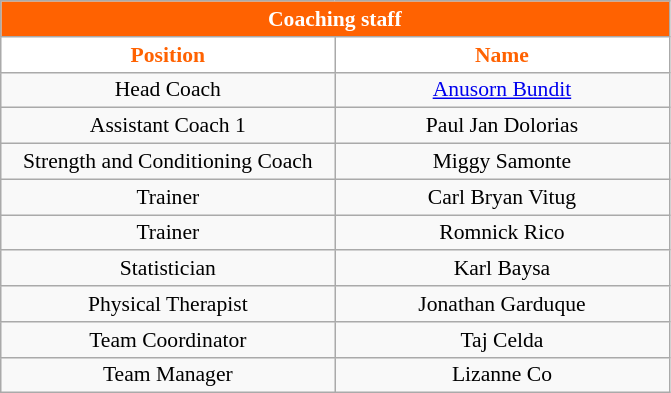<table class="wikitable sortable" style="font-size:90%; text-align:center;">
<tr>
<th colspan="5" style= "background:#FF6201; color:white; text-align: center">Coaching staff</th>
</tr>
<tr align=center>
<th style="width:15em; background:white; color:#FF6201;">Position</th>
<th style="width:15em; background:white; color:#FF6201;">Name</th>
</tr>
<tr>
<td>Head Coach</td>
<td> <a href='#'>Anusorn Bundit</a></td>
</tr>
<tr>
<td>Assistant Coach 1</td>
<td> Paul Jan Dolorias</td>
</tr>
<tr>
<td>Strength and Conditioning Coach</td>
<td> Miggy Samonte</td>
</tr>
<tr>
<td>Trainer</td>
<td> Carl Bryan Vitug</td>
</tr>
<tr>
<td>Trainer</td>
<td> Romnick Rico</td>
</tr>
<tr>
<td>Statistician</td>
<td> Karl Baysa</td>
</tr>
<tr>
<td>Physical Therapist</td>
<td> Jonathan Garduque</td>
</tr>
<tr>
<td>Team Coordinator</td>
<td> Taj Celda</td>
</tr>
<tr>
<td>Team Manager</td>
<td> Lizanne Co</td>
</tr>
</table>
